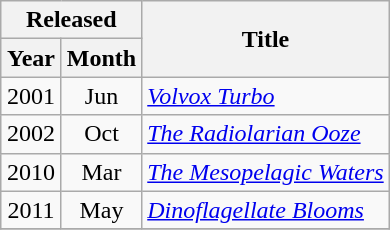<table class="wikitable">
<tr>
<th colspan="2">Released</th>
<th rowspan="2">Title</th>
</tr>
<tr>
<th style="width:33px;">Year</th>
<th style="width:44px;">Month</th>
</tr>
<tr>
<td align="center">2001</td>
<td align="center">Jun</td>
<td><em><a href='#'>Volvox Turbo</a></em></td>
</tr>
<tr>
<td align="center">2002</td>
<td align="center">Oct</td>
<td><em><a href='#'>The Radiolarian Ooze</a></em></td>
</tr>
<tr>
<td align="center">2010</td>
<td align="center">Mar</td>
<td><em><a href='#'>The Mesopelagic Waters</a></em></td>
</tr>
<tr>
<td align="center">2011</td>
<td align="center">May</td>
<td><em><a href='#'>Dinoflagellate Blooms</a></em></td>
</tr>
<tr>
</tr>
</table>
